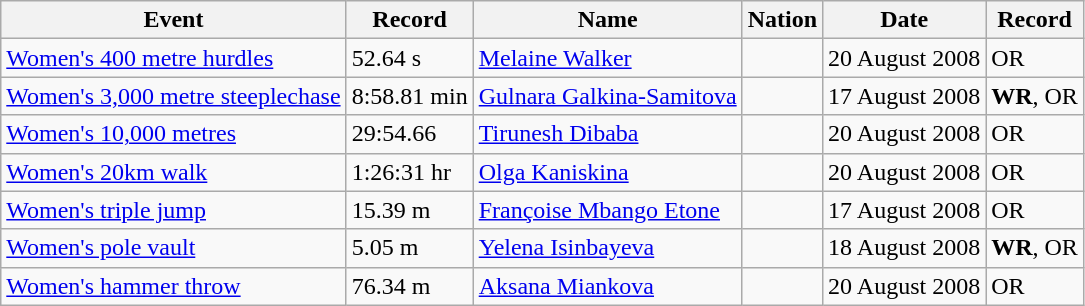<table class="wikitable">
<tr>
<th>Event</th>
<th>Record</th>
<th>Name</th>
<th>Nation</th>
<th>Date</th>
<th>Record</th>
</tr>
<tr>
<td><a href='#'>Women's 400 metre hurdles</a></td>
<td>52.64 s</td>
<td><a href='#'>Melaine Walker</a></td>
<td></td>
<td>20 August 2008</td>
<td>OR</td>
</tr>
<tr>
<td><a href='#'>Women's 3,000 metre steeplechase</a></td>
<td>8:58.81 min</td>
<td><a href='#'>Gulnara Galkina-Samitova</a></td>
<td></td>
<td>17 August 2008</td>
<td><strong>WR</strong>, OR</td>
</tr>
<tr>
<td><a href='#'>Women's 10,000 metres</a></td>
<td>29:54.66</td>
<td><a href='#'>Tirunesh Dibaba</a></td>
<td></td>
<td>20 August 2008</td>
<td>OR</td>
</tr>
<tr>
<td><a href='#'>Women's 20km walk</a></td>
<td>1:26:31 hr</td>
<td><a href='#'>Olga Kaniskina</a></td>
<td></td>
<td>20 August 2008</td>
<td>OR</td>
</tr>
<tr>
<td><a href='#'>Women's triple jump</a></td>
<td>15.39 m</td>
<td><a href='#'>Françoise Mbango Etone</a></td>
<td></td>
<td>17 August  2008</td>
<td>OR</td>
</tr>
<tr>
<td><a href='#'>Women's pole vault</a></td>
<td>5.05 m</td>
<td><a href='#'>Yelena Isinbayeva</a></td>
<td></td>
<td>18 August 2008</td>
<td><strong>WR</strong>, OR</td>
</tr>
<tr>
<td><a href='#'>Women's hammer throw</a></td>
<td>76.34 m</td>
<td><a href='#'>Aksana Miankova</a></td>
<td></td>
<td>20 August 2008</td>
<td>OR</td>
</tr>
</table>
